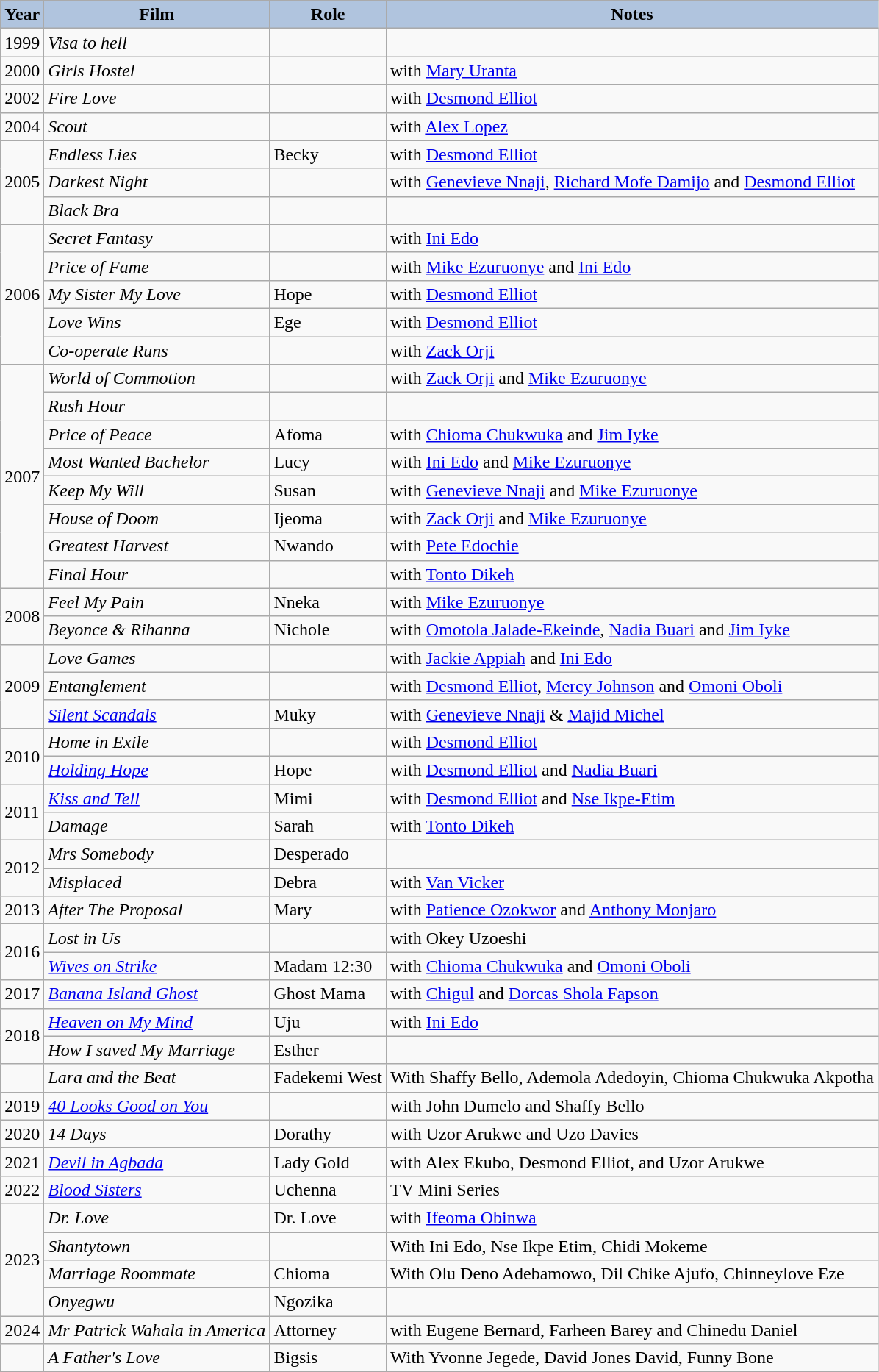<table class="wikitable">
<tr>
<th style="background:#B0C4DE;">Year</th>
<th style="background:#B0C4DE;">Film</th>
<th style="background:#B0C4DE;">Role</th>
<th style="background:#B0C4DE;">Notes</th>
</tr>
<tr>
<td>1999</td>
<td><em>Visa to hell</em></td>
<td></td>
<td></td>
</tr>
<tr>
<td>2000</td>
<td><em>Girls Hostel</em></td>
<td></td>
<td>with <a href='#'>Mary Uranta</a></td>
</tr>
<tr>
<td>2002</td>
<td><em>Fire Love</em></td>
<td></td>
<td>with <a href='#'>Desmond Elliot</a></td>
</tr>
<tr>
<td>2004</td>
<td><em>Scout</em></td>
<td></td>
<td>with <a href='#'>Alex Lopez</a></td>
</tr>
<tr>
<td rowspan="3">2005</td>
<td><em>Endless Lies</em></td>
<td>Becky</td>
<td>with <a href='#'>Desmond Elliot</a></td>
</tr>
<tr>
<td><em>Darkest Night</em></td>
<td></td>
<td>with <a href='#'>Genevieve Nnaji</a>, <a href='#'>Richard Mofe Damijo</a> and <a href='#'>Desmond Elliot</a></td>
</tr>
<tr>
<td><em>Black Bra</em></td>
<td></td>
<td></td>
</tr>
<tr>
<td rowspan="5">2006</td>
<td><em>Secret Fantasy</em></td>
<td></td>
<td>with <a href='#'>Ini Edo</a></td>
</tr>
<tr>
<td><em>Price of Fame</em></td>
<td></td>
<td>with <a href='#'>Mike Ezuruonye</a> and <a href='#'>Ini Edo</a></td>
</tr>
<tr>
<td><em>My Sister My Love</em></td>
<td>Hope</td>
<td>with <a href='#'>Desmond Elliot</a></td>
</tr>
<tr>
<td><em>Love Wins</em></td>
<td>Ege</td>
<td>with <a href='#'>Desmond Elliot</a></td>
</tr>
<tr>
<td><em>Co-operate Runs</em></td>
<td></td>
<td>with <a href='#'>Zack Orji</a></td>
</tr>
<tr>
<td rowspan="8">2007</td>
<td><em>World of Commotion</em></td>
<td></td>
<td>with <a href='#'>Zack Orji</a> and <a href='#'>Mike Ezuruonye</a></td>
</tr>
<tr>
<td><em>Rush Hour</em></td>
<td></td>
<td></td>
</tr>
<tr>
<td><em>Price of Peace</em></td>
<td>Afoma</td>
<td>with <a href='#'>Chioma Chukwuka</a> and <a href='#'>Jim Iyke</a></td>
</tr>
<tr>
<td><em>Most Wanted Bachelor</em></td>
<td>Lucy</td>
<td>with <a href='#'>Ini Edo</a> and <a href='#'>Mike Ezuruonye</a></td>
</tr>
<tr>
<td><em>Keep My Will</em></td>
<td>Susan</td>
<td>with <a href='#'>Genevieve Nnaji</a> and <a href='#'>Mike Ezuruonye</a></td>
</tr>
<tr>
<td><em>House of Doom</em></td>
<td>Ijeoma</td>
<td>with <a href='#'>Zack Orji</a> and <a href='#'>Mike Ezuruonye</a></td>
</tr>
<tr>
<td><em>Greatest Harvest</em></td>
<td>Nwando</td>
<td>with <a href='#'>Pete Edochie</a></td>
</tr>
<tr>
<td><em>Final Hour</em></td>
<td></td>
<td>with <a href='#'>Tonto Dikeh</a></td>
</tr>
<tr>
<td rowspan="2">2008</td>
<td><em>Feel My Pain</em></td>
<td>Nneka</td>
<td>with <a href='#'>Mike Ezuruonye</a></td>
</tr>
<tr>
<td><em>Beyonce & Rihanna</em></td>
<td>Nichole</td>
<td>with <a href='#'>Omotola Jalade-Ekeinde</a>, <a href='#'>Nadia Buari</a> and <a href='#'>Jim Iyke</a></td>
</tr>
<tr>
<td rowspan="3">2009</td>
<td><em>Love Games</em></td>
<td></td>
<td>with <a href='#'>Jackie Appiah</a> and <a href='#'>Ini Edo</a></td>
</tr>
<tr>
<td><em>Entanglement</em></td>
<td></td>
<td>with <a href='#'>Desmond Elliot</a>, <a href='#'>Mercy Johnson</a> and <a href='#'>Omoni Oboli</a></td>
</tr>
<tr>
<td><em><a href='#'>Silent Scandals</a></em></td>
<td>Muky</td>
<td>with <a href='#'>Genevieve Nnaji</a> & <a href='#'>Majid Michel</a></td>
</tr>
<tr>
<td rowspan="2">2010</td>
<td><em>Home in Exile</em></td>
<td></td>
<td>with <a href='#'>Desmond Elliot</a></td>
</tr>
<tr>
<td><em><a href='#'>Holding Hope</a></em></td>
<td>Hope</td>
<td>with <a href='#'>Desmond Elliot</a> and <a href='#'>Nadia Buari</a></td>
</tr>
<tr>
<td rowspan="2">2011</td>
<td><em><a href='#'>Kiss and Tell</a></em></td>
<td>Mimi</td>
<td>with <a href='#'>Desmond Elliot</a> and <a href='#'>Nse Ikpe-Etim</a></td>
</tr>
<tr>
<td><em>Damage</em></td>
<td>Sarah</td>
<td>with <a href='#'>Tonto Dikeh</a></td>
</tr>
<tr>
<td rowspan="2">2012</td>
<td><em>Mrs Somebody</em></td>
<td>Desperado</td>
<td></td>
</tr>
<tr>
<td><em>Misplaced</em></td>
<td>Debra</td>
<td>with <a href='#'>Van Vicker</a></td>
</tr>
<tr>
<td>2013</td>
<td><em>After The Proposal</em></td>
<td>Mary</td>
<td>with <a href='#'>Patience Ozokwor</a> and <a href='#'>Anthony Monjaro</a></td>
</tr>
<tr>
<td rowspan="2">2016</td>
<td><em>Lost in Us</em></td>
<td></td>
<td>with Okey Uzoeshi</td>
</tr>
<tr>
<td><em><a href='#'>Wives on Strike</a></em></td>
<td>Madam 12:30</td>
<td>with <a href='#'>Chioma Chukwuka</a> and <a href='#'>Omoni Oboli</a></td>
</tr>
<tr>
<td>2017</td>
<td><em><a href='#'>Banana Island Ghost</a></em></td>
<td>Ghost Mama</td>
<td>with <a href='#'>Chigul</a> and <a href='#'>Dorcas Shola Fapson</a></td>
</tr>
<tr>
<td rowspan="2">2018</td>
<td><em><a href='#'>Heaven on My Mind</a></em></td>
<td>Uju</td>
<td>with <a href='#'>Ini Edo</a></td>
</tr>
<tr>
<td><em>How I saved My Marriage</em></td>
<td>Esther</td>
<td></td>
</tr>
<tr>
<td></td>
<td><em>Lara and the Beat</em></td>
<td>Fadekemi West</td>
<td>With Shaffy Bello, Ademola Adedoyin, Chioma Chukwuka Akpotha</td>
</tr>
<tr>
<td>2019</td>
<td><em><a href='#'>40 Looks Good on You</a></em></td>
<td></td>
<td>with John Dumelo and Shaffy Bello</td>
</tr>
<tr>
<td>2020</td>
<td><em>14 Days</em></td>
<td>Dorathy</td>
<td>with Uzor Arukwe and Uzo Davies</td>
</tr>
<tr>
<td>2021</td>
<td><a href='#'><em>Devil in Agbada</em></a></td>
<td>Lady Gold</td>
<td>with Alex Ekubo, Desmond Elliot, and Uzor Arukwe</td>
</tr>
<tr>
<td>2022</td>
<td><em><a href='#'>Blood Sisters</a></em></td>
<td>Uchenna</td>
<td>TV Mini Series</td>
</tr>
<tr>
<td rowspan="4">2023</td>
<td><em>Dr. Love</em></td>
<td>Dr. Love</td>
<td>with <a href='#'>Ifeoma Obinwa</a></td>
</tr>
<tr>
<td><em>Shantytown</em></td>
<td></td>
<td>With Ini Edo, Nse Ikpe Etim, Chidi Mokeme</td>
</tr>
<tr>
<td><em>Marriage Roommate</em></td>
<td>Chioma</td>
<td>With Olu Deno Adebamowo, Dil Chike Ajufo, Chinneylove Eze</td>
</tr>
<tr>
<td><em>Onyegwu</em></td>
<td>Ngozika</td>
</tr>
<tr>
<td>2024</td>
<td><em>Mr Patrick Wahala in America</em></td>
<td>Attorney</td>
<td>with Eugene Bernard, Farheen Barey and Chinedu Daniel</td>
</tr>
<tr>
<td></td>
<td><em>A Father's Love</em></td>
<td>Bigsis</td>
<td>With Yvonne Jegede, David Jones David, Funny Bone</td>
</tr>
</table>
